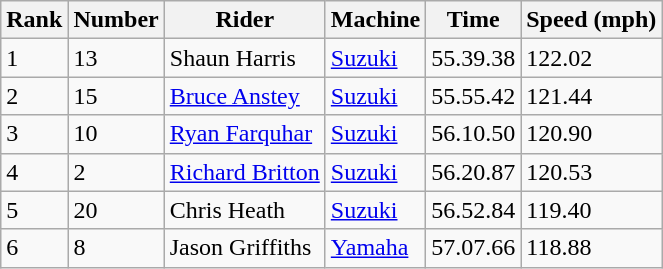<table class="wikitable">
<tr>
<th>Rank</th>
<th>Number</th>
<th>Rider</th>
<th>Machine</th>
<th>Time</th>
<th>Speed (mph)</th>
</tr>
<tr>
<td>1</td>
<td>13</td>
<td> Shaun Harris</td>
<td><a href='#'>Suzuki</a></td>
<td>55.39.38</td>
<td>122.02</td>
</tr>
<tr>
<td>2</td>
<td>15</td>
<td> <a href='#'>Bruce Anstey</a></td>
<td><a href='#'>Suzuki</a></td>
<td>55.55.42</td>
<td>121.44</td>
</tr>
<tr>
<td>3</td>
<td>10</td>
<td> <a href='#'>Ryan Farquhar</a></td>
<td><a href='#'>Suzuki</a></td>
<td>56.10.50</td>
<td>120.90</td>
</tr>
<tr>
<td>4</td>
<td>2</td>
<td> <a href='#'>Richard Britton</a></td>
<td><a href='#'>Suzuki</a></td>
<td>56.20.87</td>
<td>120.53</td>
</tr>
<tr>
<td>5</td>
<td>20</td>
<td> Chris Heath</td>
<td><a href='#'>Suzuki</a></td>
<td>56.52.84</td>
<td>119.40</td>
</tr>
<tr>
<td>6</td>
<td>8</td>
<td> Jason Griffiths</td>
<td><a href='#'>Yamaha</a></td>
<td>57.07.66</td>
<td>118.88</td>
</tr>
</table>
